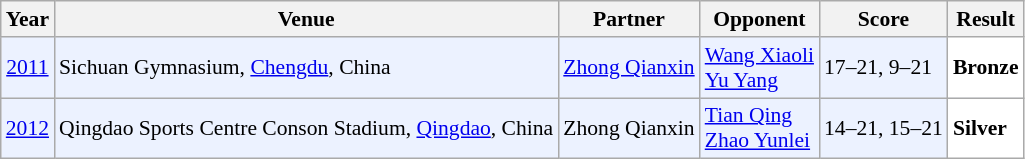<table class="sortable wikitable" style="font-size: 90%;">
<tr>
<th>Year</th>
<th>Venue</th>
<th>Partner</th>
<th>Opponent</th>
<th>Score</th>
<th>Result</th>
</tr>
<tr style="background:#ECF2FF">
<td align="center"><a href='#'>2011</a></td>
<td align="left">Sichuan Gymnasium, <a href='#'>Chengdu</a>, China</td>
<td align="left"> <a href='#'>Zhong Qianxin</a></td>
<td align="left"> <a href='#'>Wang Xiaoli</a><br> <a href='#'>Yu Yang</a></td>
<td align="left">17–21, 9–21</td>
<td style="text-align:left; background:white"> <strong>Bronze</strong></td>
</tr>
<tr style="background:#ECF2FF">
<td align="center"><a href='#'>2012</a></td>
<td align="left">Qingdao Sports Centre Conson Stadium, <a href='#'>Qingdao</a>, China</td>
<td align="left"> Zhong Qianxin</td>
<td align="left"> <a href='#'>Tian Qing</a><br> <a href='#'>Zhao Yunlei</a></td>
<td align="left">14–21, 15–21</td>
<td style="text-align:left; background:white"> <strong>Silver</strong></td>
</tr>
</table>
